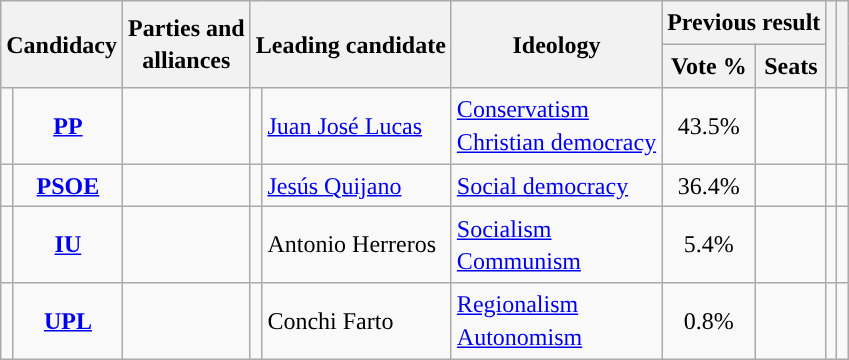<table class="wikitable" style="line-height:1.35em; text-align:left;">
<tr>
<th colspan="2" rowspan="2">Candidacy</th>
<th rowspan="2">Parties and<br>alliances</th>
<th colspan="2" rowspan="2">Leading candidate</th>
<th rowspan="2">Ideology</th>
<th colspan="2">Previous result</th>
<th rowspan="2"></th>
<th rowspan="2"></th>
</tr>
<tr>
<th>Vote %</th>
<th>Seats</th>
</tr>
<tr>
<td width="1" style="color:inherit;background:"></td>
<td align="center"><strong><a href='#'>PP</a></strong></td>
<td></td>
<td></td>
<td><a href='#'>Juan José Lucas</a></td>
<td><a href='#'>Conservatism</a><br><a href='#'>Christian democracy</a></td>
<td align="center">43.5%</td>
<td></td>
<td></td>
<td></td>
</tr>
<tr>
<td style="color:inherit;background:"></td>
<td align="center"><strong><a href='#'>PSOE</a></strong></td>
<td></td>
<td></td>
<td><a href='#'>Jesús Quijano</a></td>
<td><a href='#'>Social democracy</a></td>
<td align="center">36.4%</td>
<td></td>
<td></td>
<td></td>
</tr>
<tr>
<td style="color:inherit;background:"></td>
<td align="center"><strong><a href='#'>IU</a></strong></td>
<td></td>
<td></td>
<td>Antonio Herreros</td>
<td><a href='#'>Socialism</a><br><a href='#'>Communism</a></td>
<td align="center">5.4%</td>
<td></td>
<td></td>
<td></td>
</tr>
<tr>
<td style="color:inherit;background:"></td>
<td align="center"><strong><a href='#'>UPL</a></strong></td>
<td></td>
<td></td>
<td>Conchi Farto</td>
<td><a href='#'>Regionalism</a><br><a href='#'>Autonomism</a></td>
<td align="center">0.8%</td>
<td></td>
<td></td>
<td></td>
</tr>
</table>
